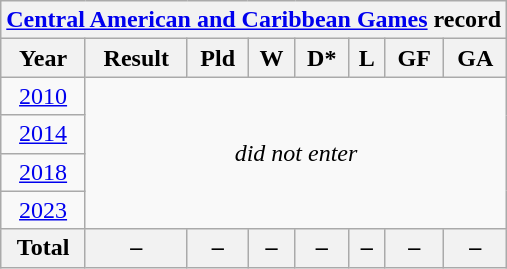<table class="wikitable" style="text-align: center;">
<tr>
<th colspan=8><a href='#'>Central American and Caribbean Games</a> record</th>
</tr>
<tr>
<th>Year</th>
<th>Result</th>
<th>Pld</th>
<th>W</th>
<th>D*</th>
<th>L</th>
<th>GF</th>
<th>GA</th>
</tr>
<tr>
<td> <a href='#'>2010</a></td>
<td colspan=8 rowspan=4><em>did not enter</em></td>
</tr>
<tr>
<td> <a href='#'>2014</a></td>
</tr>
<tr>
<td> <a href='#'>2018</a></td>
</tr>
<tr>
<td> <a href='#'>2023</a></td>
</tr>
<tr>
<th>Total</th>
<th>–</th>
<th>–</th>
<th>–</th>
<th>–</th>
<th>–</th>
<th>–</th>
<th>–</th>
</tr>
</table>
